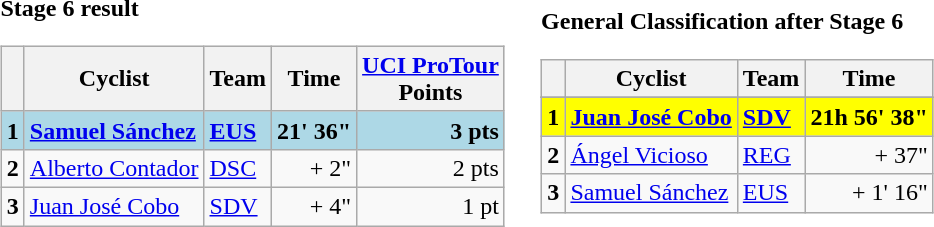<table>
<tr>
<td><strong>Stage 6 result</strong><br><table class="wikitable">
<tr>
<th></th>
<th>Cyclist</th>
<th>Team</th>
<th>Time</th>
<th><a href='#'>UCI ProTour</a><br>Points</th>
</tr>
<tr style="background:lightblue">
<td><strong>1</strong></td>
<td><strong> <a href='#'>Samuel Sánchez</a></strong></td>
<td><strong><a href='#'>EUS</a></strong></td>
<td align=right><strong>21' 36"</strong></td>
<td align=right><strong>3 pts</strong></td>
</tr>
<tr>
<td><strong>2</strong></td>
<td> <a href='#'>Alberto Contador</a></td>
<td><a href='#'>DSC</a></td>
<td align=right>+ 2"</td>
<td align=right>2 pts</td>
</tr>
<tr>
<td><strong>3</strong></td>
<td> <a href='#'>Juan José Cobo</a></td>
<td><a href='#'>SDV</a></td>
<td align=right>+ 4"</td>
<td align=right>1 pt</td>
</tr>
</table>
</td>
<td></td>
<td><strong>General Classification after Stage 6</strong><br><table class="wikitable">
<tr>
<th></th>
<th>Cyclist</th>
<th>Team</th>
<th>Time</th>
</tr>
<tr>
</tr>
<tr style="background:yellow">
<td><strong>1</strong></td>
<td><strong> <a href='#'>Juan José Cobo</a></strong></td>
<td><strong><a href='#'>SDV</a></strong></td>
<td align=right><strong>21h 56' 38"</strong></td>
</tr>
<tr>
<td><strong>2</strong></td>
<td> <a href='#'>Ángel Vicioso</a></td>
<td><a href='#'>REG</a></td>
<td align=right>+ 37"</td>
</tr>
<tr>
<td><strong>3</strong></td>
<td> <a href='#'>Samuel Sánchez</a></td>
<td><a href='#'>EUS</a></td>
<td align=right>+ 1' 16"</td>
</tr>
</table>
</td>
</tr>
</table>
